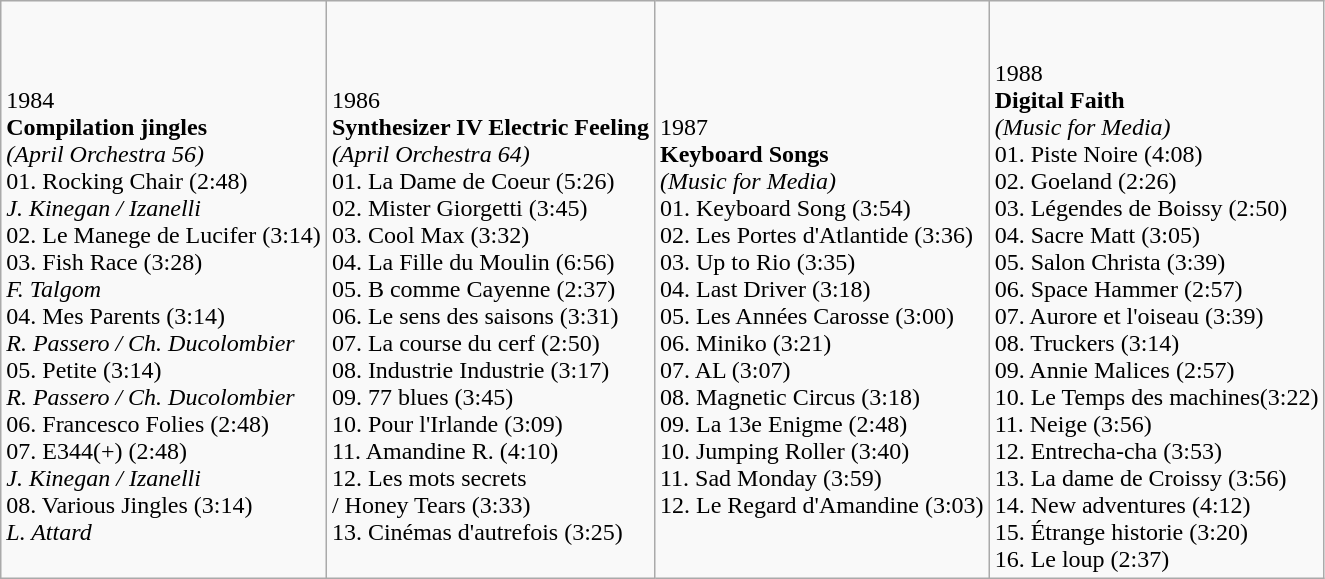<table class="wikitable">
<tr>
<td><br><br>1984<br>
<strong>Compilation jingles </strong><br>
<em>(April Orchestra 56)</em><br>
01. Rocking Chair (2:48)<br>
<em>J. Kinegan / Izanelli</em><br>
02. Le Manege de Lucifer (3:14)<br>
03. Fish Race (3:28)<br>
<em>F. Talgom</em><br>
04. Mes Parents (3:14) <br>
<em>R. Passero / Ch. Ducolombier</em><br>
05. Petite (3:14) <br>
<em>R. Passero / Ch. Ducolombier</em><br>
06. Francesco Folies (2:48)<br>
07. E344(+) (2:48) <br>
<em>J. Kinegan / Izanelli</em><br>
08. Various Jingles (3:14)<br> 
<em>L. Attard </em></td>
<td><br><br>1986<br>
<strong>Synthesizer IV Electric Feeling</strong><br>
<em>(April Orchestra 64)</em><br>
01. La Dame de Coeur (5:26)<br>
02. Mister Giorgetti (3:45)<br>
03. Cool Max (3:32) <br>
04. La Fille du Moulin (6:56)<br>
05. B comme Cayenne (2:37)<br>
06. Le sens des saisons (3:31)<br>
07. La course du cerf (2:50)<br>
08. Industrie Industrie (3:17)<br>
09. 77 blues (3:45) <br>
10. Pour l'Irlande (3:09) <br>
11. Amandine R. (4:10) <br>
12. Les mots secrets <br>
/ Honey Tears (3:33) <br>
13. Cinémas d'autrefois (3:25)</td>
<td><br><br>1987<br>
<strong>Keyboard Songs </strong> <br>
<em>(Music for Media)</em>  <br>
01. Keyboard Song (3:54) <br>
02. Les Portes d'Atlantide (3:36)<br>
03. Up to Rio (3:35) <br>
04. Last Driver (3:18) <br>
05. Les Années Carosse (3:00)<br>
06. Miniko (3:21) <br>
07. AL (3:07) <br>
08. Magnetic Circus (3:18)<br>
09. La 13e Enigme (2:48) <br>
10. Jumping Roller (3:40) <br>
11. Sad Monday (3:59) <br>
12. Le Regard d'Amandine (3:03)</td>
<td><br><br>1988<br>
<strong>Digital Faith </strong> <br>
<em>(Music for Media)</em> <br>
01. Piste Noire (4:08) <br>
02. Goeland (2:26) <br>
03. Légendes de Boissy (2:50)<br>
04. Sacre Matt (3:05) <br>
05. Salon Christa (3:39) <br>
06. Space Hammer (2:57) <br>
07. Aurore et l'oiseau (3:39)<br>
08. Truckers (3:14) <br>
09. Annie Malices (2:57) <br>
10. Le Temps des machines(3:22)<br>
11. Neige (3:56) <br>
12. Entrecha-cha (3:53) <br>
13. La dame de Croissy (3:56)<br>
14. New adventures (4:12) <br>
15. Étrange historie (3:20)<br>
16. Le loup (2:37)</td>
</tr>
</table>
